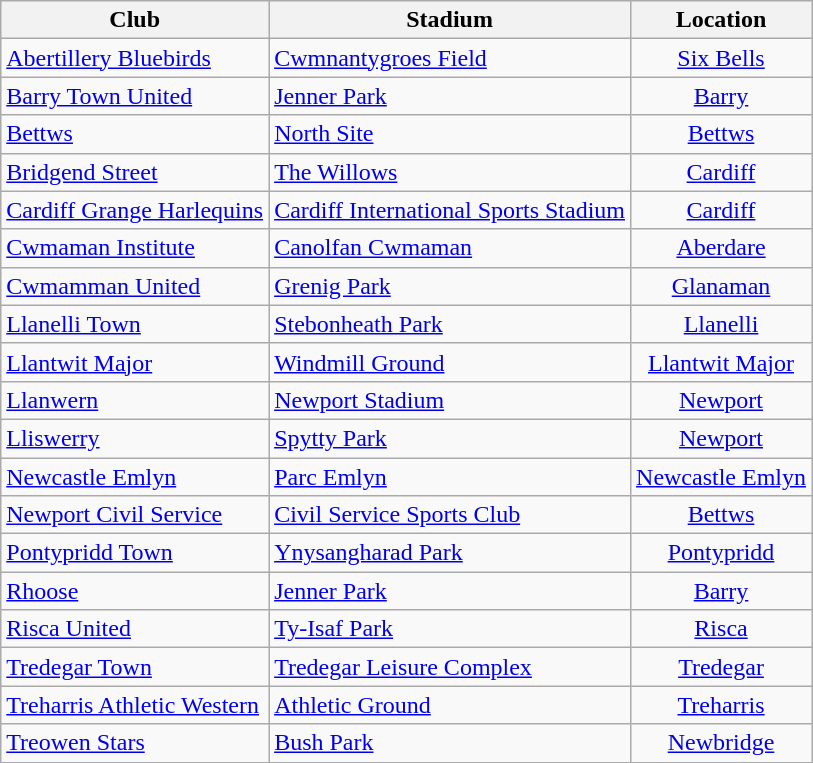<table class="wikitable sortable">
<tr>
<th>Club</th>
<th>Stadium</th>
<th>Location</th>
</tr>
<tr>
<td><a href='#'>Abertillery Bluebirds</a></td>
<td><a href='#'>Cwmnantygroes Field</a></td>
<td style="text-align:center;"><a href='#'>Six Bells</a></td>
</tr>
<tr>
<td><a href='#'>Barry Town United</a></td>
<td><a href='#'>Jenner Park</a></td>
<td style="text-align:center;"><a href='#'>Barry</a></td>
</tr>
<tr>
<td><a href='#'>Bettws</a></td>
<td><a href='#'>North Site</a></td>
<td style="text-align:center;"><a href='#'>Bettws</a></td>
</tr>
<tr>
<td><a href='#'>Bridgend Street</a></td>
<td><a href='#'>The Willows</a></td>
<td style="text-align:center;"><a href='#'>Cardiff</a></td>
</tr>
<tr>
<td><a href='#'>Cardiff Grange Harlequins</a></td>
<td><a href='#'>Cardiff International Sports Stadium</a></td>
<td style="text-align:center;"><a href='#'>Cardiff</a></td>
</tr>
<tr>
<td><a href='#'>Cwmaman Institute</a></td>
<td><a href='#'>Canolfan Cwmaman</a></td>
<td style="text-align:center;"><a href='#'>Aberdare</a></td>
</tr>
<tr>
<td><a href='#'>Cwmamman United</a></td>
<td><a href='#'>Grenig Park</a></td>
<td style="text-align:center;"><a href='#'>Glanaman</a></td>
</tr>
<tr>
<td><a href='#'>Llanelli Town</a></td>
<td><a href='#'>Stebonheath Park</a></td>
<td style="text-align:center;"><a href='#'>Llanelli</a></td>
</tr>
<tr>
<td><a href='#'>Llantwit Major</a></td>
<td><a href='#'>Windmill Ground</a></td>
<td style="text-align:center;"><a href='#'>Llantwit Major</a></td>
</tr>
<tr>
<td><a href='#'>Llanwern</a></td>
<td><a href='#'>Newport Stadium</a></td>
<td style="text-align:center;"><a href='#'>Newport</a></td>
</tr>
<tr>
<td><a href='#'>Lliswerry</a></td>
<td><a href='#'>Spytty Park</a></td>
<td style="text-align:center;"><a href='#'>Newport</a></td>
</tr>
<tr>
<td><a href='#'>Newcastle Emlyn</a></td>
<td><a href='#'>Parc Emlyn</a></td>
<td style="text-align:center;"><a href='#'>Newcastle Emlyn</a></td>
</tr>
<tr>
<td><a href='#'>Newport Civil Service</a></td>
<td><a href='#'>Civil Service Sports Club</a></td>
<td style="text-align:center;"><a href='#'>Bettws</a></td>
</tr>
<tr>
<td><a href='#'>Pontypridd Town</a></td>
<td><a href='#'>Ynysangharad Park</a></td>
<td style="text-align:center;"><a href='#'>Pontypridd</a></td>
</tr>
<tr>
<td><a href='#'>Rhoose</a></td>
<td><a href='#'>Jenner Park</a></td>
<td style="text-align:center;"><a href='#'>Barry</a></td>
</tr>
<tr>
<td><a href='#'>Risca United</a></td>
<td><a href='#'>Ty-Isaf Park</a></td>
<td style="text-align:center;"><a href='#'>Risca</a></td>
</tr>
<tr>
<td><a href='#'>Tredegar Town</a></td>
<td><a href='#'>Tredegar Leisure Complex</a></td>
<td style="text-align:center;"><a href='#'>Tredegar</a></td>
</tr>
<tr>
<td><a href='#'>Treharris Athletic Western</a></td>
<td><a href='#'>Athletic Ground</a></td>
<td style="text-align:center;"><a href='#'>Treharris</a></td>
</tr>
<tr>
<td><a href='#'>Treowen Stars</a></td>
<td><a href='#'>Bush Park</a></td>
<td style="text-align:center;"><a href='#'>Newbridge</a></td>
</tr>
<tr>
</tr>
</table>
